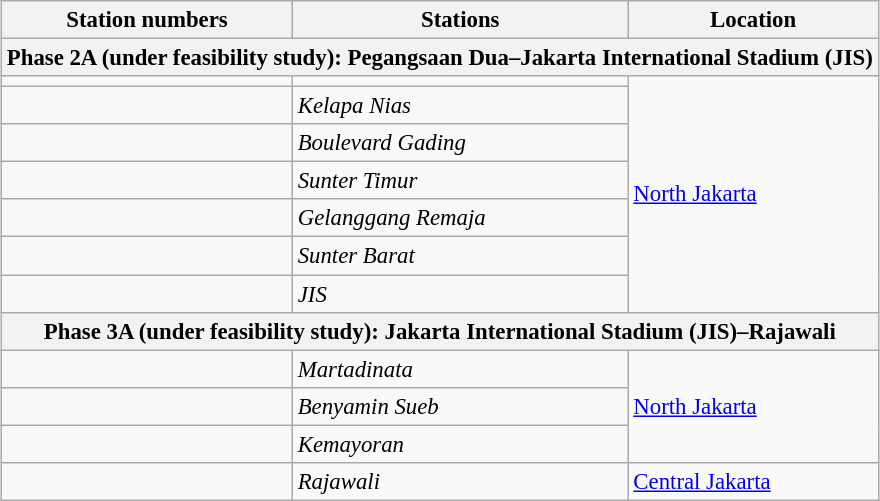<table class="wikitable" style="margin-left: 1em; margin-bottom: 1em; border-collapse: collapse; font-size: 95%">
<tr>
<th>Station numbers</th>
<th> Stations</th>
<th>Location</th>
</tr>
<tr>
<th colspan="3"><strong>Phase 2A (under feasibility study): Pegangsaan Dua–Jakarta International Stadium (JIS)</strong></th>
</tr>
<tr>
<td></td>
<td></td>
<td rowspan="7"><a href='#'>North Jakarta</a></td>
</tr>
<tr>
<td></td>
<td><em>Kelapa Nias</em></td>
</tr>
<tr>
<td></td>
<td><em>Boulevard Gading</em></td>
</tr>
<tr>
<td></td>
<td><em>Sunter Timur</em></td>
</tr>
<tr>
<td></td>
<td><em>Gelanggang Remaja</em></td>
</tr>
<tr>
<td></td>
<td><em>Sunter Barat</em></td>
</tr>
<tr>
<td></td>
<td><em>JIS</em></td>
</tr>
<tr>
<th colspan="6"><strong>Phase 3A (under feasibility study): Jakarta International Stadium (JIS)–Rajawali</strong></th>
</tr>
<tr>
<td></td>
<td><em>Martadinata</em></td>
<td rowspan="3"><a href='#'>North Jakarta</a></td>
</tr>
<tr>
<td></td>
<td><em>Benyamin Sueb</em></td>
</tr>
<tr>
<td></td>
<td><em>Kemayoran</em></td>
</tr>
<tr>
<td></td>
<td><em>Rajawali</em></td>
<td><a href='#'>Central Jakarta</a></td>
</tr>
</table>
